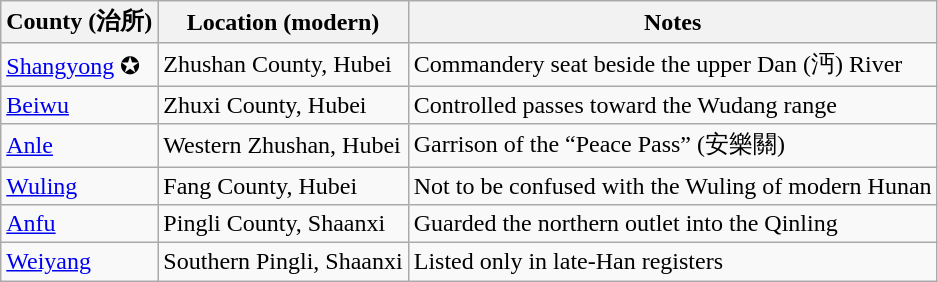<table class="wikitable">
<tr>
<th>County (治所)</th>
<th>Location (modern)</th>
<th>Notes</th>
</tr>
<tr>
<td><a href='#'>Shangyong</a> ✪</td>
<td>Zhushan County, Hubei</td>
<td>Commandery seat beside the upper Dan (沔) River</td>
</tr>
<tr>
<td><a href='#'>Beiwu</a></td>
<td>Zhuxi County, Hubei</td>
<td>Controlled passes toward the Wudang range</td>
</tr>
<tr>
<td><a href='#'>Anle</a></td>
<td>Western Zhushan, Hubei</td>
<td>Garrison of the “Peace Pass” (安樂關)</td>
</tr>
<tr>
<td><a href='#'>Wuling</a></td>
<td>Fang County, Hubei</td>
<td>Not to be confused with the Wuling of modern Hunan</td>
</tr>
<tr>
<td><a href='#'>Anfu</a></td>
<td>Pingli County, Shaanxi</td>
<td>Guarded the northern outlet into the Qinling</td>
</tr>
<tr>
<td><a href='#'>Weiyang</a></td>
<td>Southern Pingli, Shaanxi</td>
<td>Listed only in late-Han registers</td>
</tr>
</table>
